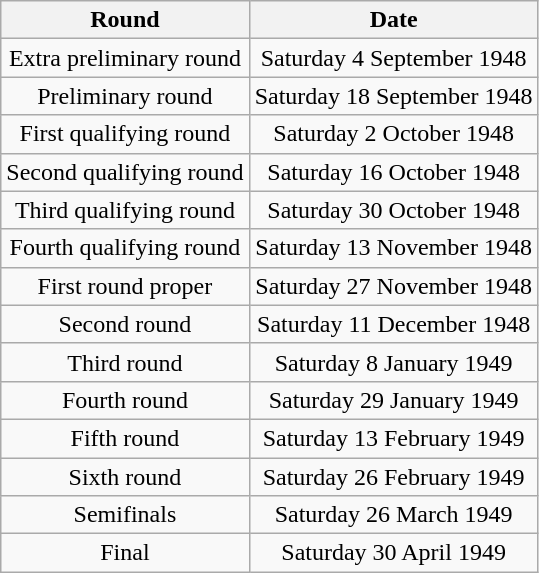<table class="wikitable" style="text-align: center">
<tr>
<th>Round</th>
<th>Date</th>
</tr>
<tr>
<td>Extra preliminary round</td>
<td>Saturday 4 September 1948</td>
</tr>
<tr>
<td>Preliminary round</td>
<td>Saturday 18 September 1948</td>
</tr>
<tr>
<td>First qualifying round</td>
<td>Saturday 2 October 1948</td>
</tr>
<tr>
<td>Second qualifying round</td>
<td>Saturday 16 October 1948</td>
</tr>
<tr>
<td>Third qualifying round</td>
<td>Saturday 30 October 1948</td>
</tr>
<tr>
<td>Fourth qualifying round</td>
<td>Saturday 13 November 1948</td>
</tr>
<tr>
<td>First round proper</td>
<td>Saturday 27 November 1948</td>
</tr>
<tr>
<td>Second round</td>
<td>Saturday 11 December 1948</td>
</tr>
<tr>
<td>Third round</td>
<td>Saturday 8 January 1949</td>
</tr>
<tr>
<td>Fourth round</td>
<td>Saturday 29 January 1949</td>
</tr>
<tr>
<td>Fifth round</td>
<td>Saturday 13 February 1949</td>
</tr>
<tr>
<td>Sixth round</td>
<td>Saturday 26 February 1949</td>
</tr>
<tr>
<td>Semifinals</td>
<td>Saturday 26 March 1949</td>
</tr>
<tr>
<td>Final</td>
<td>Saturday 30 April 1949</td>
</tr>
</table>
